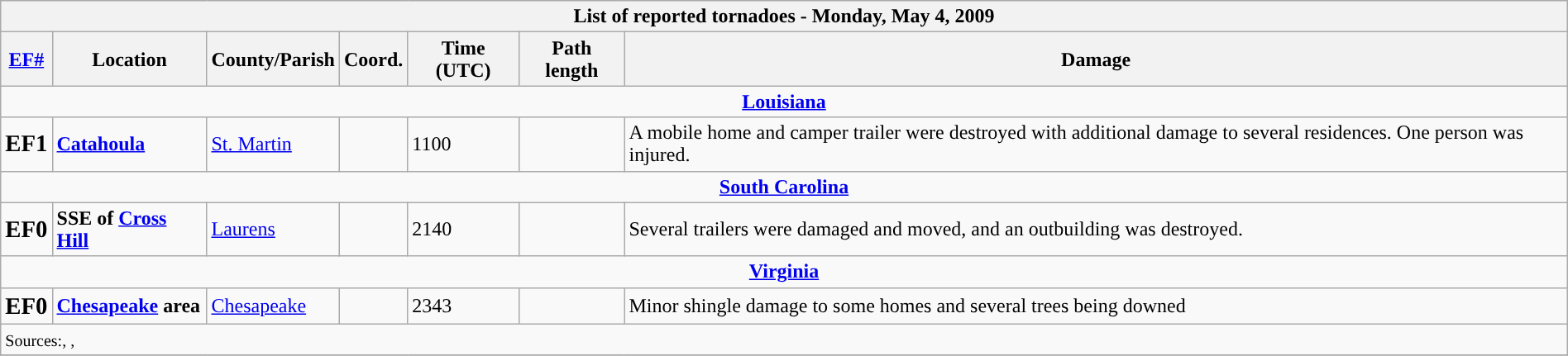<table class="wikitable collapsible" width="100%">
<tr>
<th colspan="7">List of reported tornadoes - Monday, May 4, 2009</th>
</tr>
<tr>
<th><a href='#'>EF#</a></th>
<th>Location</th>
<th>County/Parish</th>
<th>Coord.</th>
<th>Time (UTC)</th>
<th>Path length</th>
<th>Damage</th>
</tr>
<tr>
<td colspan="7" align=center><strong><a href='#'>Louisiana</a></strong></td>
</tr>
<tr>
<td><big><strong>EF1</strong></big></td>
<td><strong><a href='#'>Catahoula</a> </strong></td>
<td><a href='#'>St. Martin</a></td>
<td></td>
<td>1100</td>
<td></td>
<td>A mobile home and camper trailer were destroyed with additional damage to several residences. One person was injured.</td>
</tr>
<tr>
<td colspan="7" align=center><strong><a href='#'>South Carolina</a></strong></td>
</tr>
<tr>
<td><big><strong>EF0</strong></big></td>
<td><strong>SSE of <a href='#'>Cross Hill</a> </strong></td>
<td><a href='#'>Laurens</a></td>
<td></td>
<td>2140</td>
<td></td>
<td>Several trailers were damaged and moved, and an outbuilding was destroyed.</td>
</tr>
<tr>
<td colspan="7" align=center><strong><a href='#'>Virginia</a></strong></td>
</tr>
<tr>
<td><big><strong>EF0</strong></big></td>
<td><strong><a href='#'>Chesapeake</a> area</strong></td>
<td><a href='#'>Chesapeake</a></td>
<td></td>
<td>2343</td>
<td></td>
<td>Minor shingle damage to some homes and several trees being downed</td>
</tr>
<tr>
<td colspan="7"><small>Sources:, , </small></td>
</tr>
<tr>
</tr>
</table>
